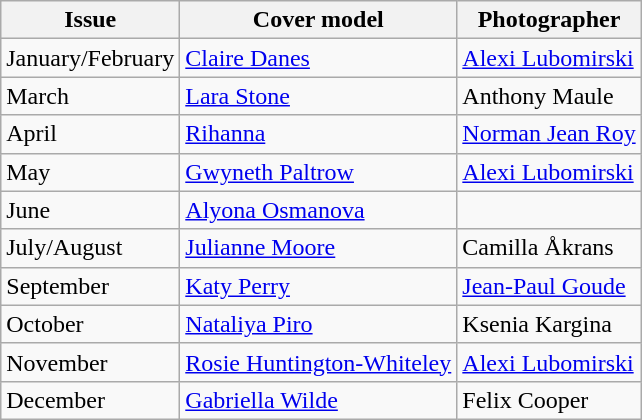<table class="sortable wikitable">
<tr>
<th>Issue</th>
<th>Cover model</th>
<th>Photographer</th>
</tr>
<tr>
<td>January/February</td>
<td><a href='#'>Claire Danes</a></td>
<td><a href='#'>Alexi Lubomirski</a></td>
</tr>
<tr>
<td>March</td>
<td><a href='#'>Lara Stone</a></td>
<td>Anthony Maule</td>
</tr>
<tr>
<td>April</td>
<td><a href='#'>Rihanna</a></td>
<td><a href='#'>Norman Jean Roy</a></td>
</tr>
<tr>
<td>May</td>
<td><a href='#'>Gwyneth Paltrow</a></td>
<td><a href='#'>Alexi Lubomirski</a></td>
</tr>
<tr>
<td>June</td>
<td><a href='#'>Alyona Osmanova</a></td>
<td></td>
</tr>
<tr>
<td>July/August</td>
<td><a href='#'>Julianne Moore</a></td>
<td>Camilla Åkrans</td>
</tr>
<tr>
<td>September</td>
<td><a href='#'>Katy Perry</a></td>
<td><a href='#'>Jean-Paul Goude</a></td>
</tr>
<tr>
<td>October</td>
<td><a href='#'>Nataliya Piro</a></td>
<td>Ksenia Kargina</td>
</tr>
<tr>
<td>November</td>
<td><a href='#'>Rosie Huntington-Whiteley</a></td>
<td><a href='#'>Alexi Lubomirski</a></td>
</tr>
<tr>
<td>December</td>
<td><a href='#'>Gabriella Wilde</a></td>
<td>Felix Cooper</td>
</tr>
</table>
